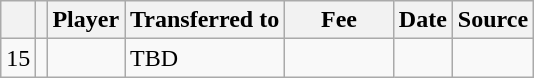<table class="wikitable plainrowheaders sortable">
<tr>
<th></th>
<th></th>
<th scope=col>Player</th>
<th>Transferred to</th>
<th !scope=col; style="width: 65px;">Fee</th>
<th scope=col>Date</th>
<th scope=col>Source</th>
</tr>
<tr>
<td align=center>15</td>
<td align=center></td>
<td></td>
<td>TBD</td>
<td></td>
<td></td>
<td></td>
</tr>
</table>
